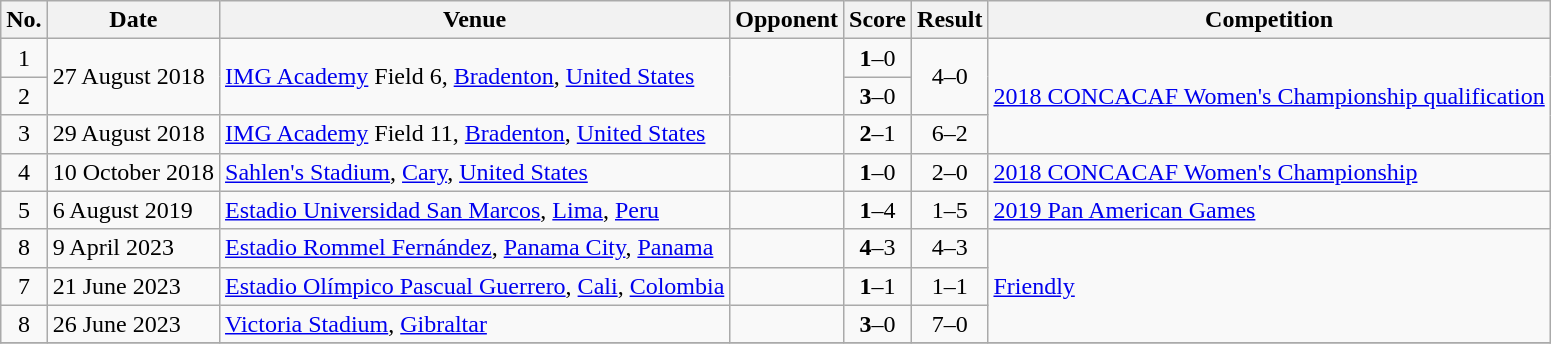<table class="wikitable">
<tr>
<th>No.</th>
<th>Date</th>
<th>Venue</th>
<th>Opponent</th>
<th>Score</th>
<th>Result</th>
<th>Competition</th>
</tr>
<tr>
<td style="text-align:center;">1</td>
<td rowspan=2>27 August 2018</td>
<td rowspan=2><a href='#'>IMG Academy</a> Field 6, <a href='#'>Bradenton</a>, <a href='#'>United States</a></td>
<td rowspan=2></td>
<td style="text-align:center;"><strong>1</strong>–0</td>
<td rowspan=2 style="text-align:center;">4–0</td>
<td rowspan=3><a href='#'>2018 CONCACAF Women's Championship qualification</a></td>
</tr>
<tr style="text-align:center;">
<td>2</td>
<td><strong>3</strong>–0</td>
</tr>
<tr>
<td style="text-align:center;">3</td>
<td>29 August 2018</td>
<td><a href='#'>IMG Academy</a> Field 11, <a href='#'>Bradenton</a>, <a href='#'>United States</a></td>
<td></td>
<td style="text-align:center;"><strong>2</strong>–1</td>
<td style="text-align:center;">6–2</td>
</tr>
<tr>
<td style="text-align:center;">4</td>
<td>10 October 2018</td>
<td><a href='#'>Sahlen's Stadium</a>, <a href='#'>Cary</a>, <a href='#'>United States</a></td>
<td></td>
<td style="text-align:center;"><strong>1</strong>–0</td>
<td style="text-align:center;">2–0</td>
<td><a href='#'>2018 CONCACAF Women's Championship</a></td>
</tr>
<tr>
<td style="text-align:center;">5</td>
<td>6 August 2019</td>
<td><a href='#'>Estadio Universidad San Marcos</a>, <a href='#'>Lima</a>, <a href='#'>Peru</a></td>
<td></td>
<td style="text-align:center;"><strong>1</strong>–4</td>
<td style="text-align:center;">1–5</td>
<td><a href='#'>2019 Pan American Games</a></td>
</tr>
<tr>
<td style="text-align:center;">8</td>
<td>9 April 2023</td>
<td><a href='#'>Estadio Rommel Fernández</a>, <a href='#'>Panama City</a>, <a href='#'>Panama</a></td>
<td></td>
<td align=center><strong>4</strong>–3</td>
<td align=center>4–3</td>
<td rowspan=3><a href='#'>Friendly</a></td>
</tr>
<tr>
<td style="text-align:center;">7</td>
<td>21 June 2023</td>
<td><a href='#'>Estadio Olímpico Pascual Guerrero</a>, <a href='#'>Cali</a>, <a href='#'>Colombia</a></td>
<td></td>
<td align=center><strong>1</strong>–1</td>
<td align=center>1–1</td>
</tr>
<tr>
<td style="text-align:center;">8</td>
<td>26 June 2023</td>
<td><a href='#'>Victoria Stadium</a>, <a href='#'>Gibraltar</a></td>
<td></td>
<td align=center><strong>3</strong>–0</td>
<td align=center>7–0</td>
</tr>
<tr>
</tr>
</table>
